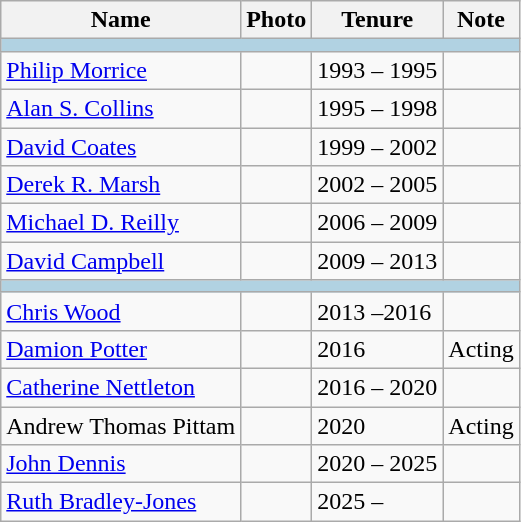<table class="wikitable sortable" style="font-size: 100%" align=center>
<tr>
<th>Name</th>
<th>Photo</th>
<th>Tenure</th>
<th>Note</th>
</tr>
<tr>
<td colspan=5 bgcolor=#B1D2E2 height="1px"></td>
</tr>
<tr>
<td><a href='#'>Philip Morrice</a></td>
<td></td>
<td>1993 – 1995</td>
<td></td>
</tr>
<tr>
<td><a href='#'>Alan S. Collins</a></td>
<td></td>
<td>1995 – 1998</td>
<td></td>
</tr>
<tr>
<td><a href='#'>David Coates</a></td>
<td></td>
<td>1999 – 2002</td>
<td></td>
</tr>
<tr>
<td><a href='#'>Derek R. Marsh</a></td>
<td></td>
<td>2002 – 2005</td>
<td></td>
</tr>
<tr>
<td><a href='#'>Michael D. Reilly</a></td>
<td></td>
<td>2006 – 2009</td>
<td></td>
</tr>
<tr>
<td><a href='#'>David Campbell</a></td>
<td></td>
<td>2009 – 2013</td>
<td></td>
</tr>
<tr>
<td colspan=5 bgcolor=#B1D2E2 height="1px"></td>
</tr>
<tr>
<td><a href='#'>Chris Wood</a></td>
<td></td>
<td>2013 –2016</td>
<td></td>
</tr>
<tr>
<td><a href='#'>Damion Potter</a></td>
<td></td>
<td>2016</td>
<td>Acting</td>
</tr>
<tr>
<td><a href='#'>Catherine Nettleton</a></td>
<td></td>
<td>2016 – 2020</td>
<td></td>
</tr>
<tr>
<td>Andrew Thomas Pittam</td>
<td></td>
<td>2020</td>
<td>Acting</td>
</tr>
<tr>
<td><a href='#'>John Dennis</a></td>
<td></td>
<td>2020 – 2025</td>
<td></td>
</tr>
<tr>
<td><onlyinclude><a href='#'>Ruth Bradley-Jones</a></onlyinclude></td>
<td></td>
<td>2025 –</td>
<td><br></td>
</tr>
</table>
